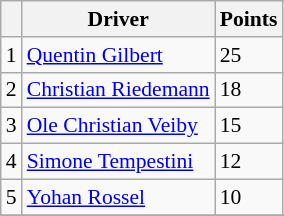<table class="wikitable" style="font-size: 90%;">
<tr>
<th></th>
<th>Driver</th>
<th>Points</th>
</tr>
<tr>
<td align="center">1</td>
<td> <a href='#'>Quentin Gilbert</a></td>
<td align="left">25</td>
</tr>
<tr>
<td align="center">2</td>
<td> <a href='#'>Christian Riedemann</a></td>
<td align="left">18</td>
</tr>
<tr>
<td align="center">3</td>
<td> <a href='#'>Ole Christian Veiby</a></td>
<td align="left">15</td>
</tr>
<tr>
<td align="center">4</td>
<td> <a href='#'>Simone Tempestini</a></td>
<td align="left">12</td>
</tr>
<tr>
<td align="center">5</td>
<td> <a href='#'>Yohan Rossel</a></td>
<td align="left">10</td>
</tr>
<tr>
</tr>
</table>
